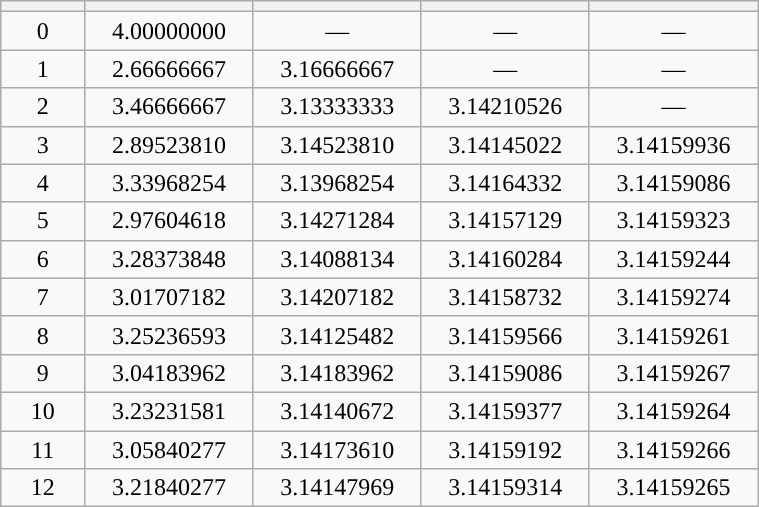<table class="wikitable" style="text-align:center; width:40%">
<tr>
<th width="10%"></th>
<th width="20%"></th>
<th width="20%"></th>
<th width="20%"></th>
<th width="20%"></th>
</tr>
<tr>
<td>0</td>
<td>4.00000000</td>
<td>—</td>
<td>—</td>
<td>—</td>
</tr>
<tr>
<td>1</td>
<td>2.66666667</td>
<td>3.16666667</td>
<td>—</td>
<td>—</td>
</tr>
<tr>
<td>2</td>
<td>3.46666667</td>
<td>3.13333333</td>
<td>3.14210526</td>
<td>—</td>
</tr>
<tr>
<td>3</td>
<td>2.89523810</td>
<td>3.14523810</td>
<td>3.14145022</td>
<td>3.14159936</td>
</tr>
<tr>
<td>4</td>
<td>3.33968254</td>
<td>3.13968254</td>
<td>3.14164332</td>
<td>3.14159086</td>
</tr>
<tr>
<td>5</td>
<td>2.97604618</td>
<td>3.14271284</td>
<td>3.14157129</td>
<td>3.14159323</td>
</tr>
<tr>
<td>6</td>
<td>3.28373848</td>
<td>3.14088134</td>
<td>3.14160284</td>
<td>3.14159244</td>
</tr>
<tr>
<td>7</td>
<td>3.01707182</td>
<td>3.14207182</td>
<td>3.14158732</td>
<td>3.14159274</td>
</tr>
<tr>
<td>8</td>
<td>3.25236593</td>
<td>3.14125482</td>
<td>3.14159566</td>
<td>3.14159261</td>
</tr>
<tr>
<td>9</td>
<td>3.04183962</td>
<td>3.14183962</td>
<td>3.14159086</td>
<td>3.14159267</td>
</tr>
<tr>
<td>10</td>
<td>3.23231581</td>
<td>3.14140672</td>
<td>3.14159377</td>
<td>3.14159264</td>
</tr>
<tr>
<td>11</td>
<td>3.05840277</td>
<td>3.14173610</td>
<td>3.14159192</td>
<td>3.14159266</td>
</tr>
<tr>
<td>12</td>
<td>3.21840277</td>
<td>3.14147969</td>
<td>3.14159314</td>
<td>3.14159265</td>
</tr>
</table>
